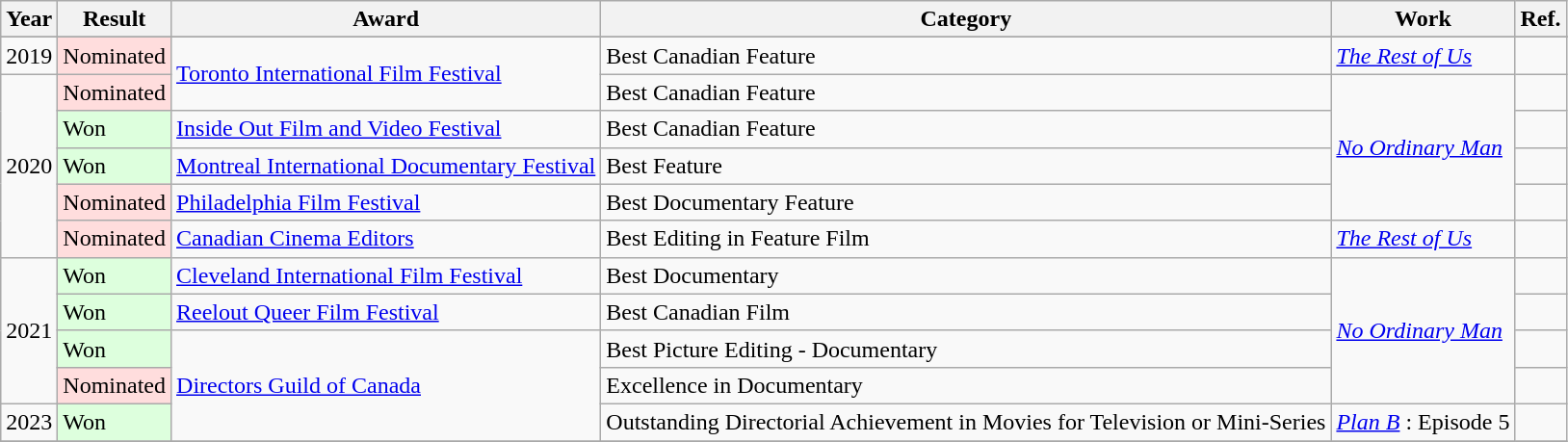<table class="wikitable">
<tr>
<th>Year</th>
<th>Result</th>
<th>Award</th>
<th>Category</th>
<th>Work</th>
<th>Ref.</th>
</tr>
<tr>
</tr>
<tr>
<td>2019</td>
<td style="background: #ffdddd">Nominated</td>
<td rowspan="2"><a href='#'>Toronto International Film Festival</a></td>
<td>Best Canadian Feature</td>
<td><em><a href='#'>The Rest of Us</a></em></td>
<td></td>
</tr>
<tr>
<td rowspan="5">2020</td>
<td style="background: #ffdddd">Nominated</td>
<td>Best Canadian Feature</td>
<td rowspan="4"><em><a href='#'>No Ordinary Man</a></em></td>
<td></td>
</tr>
<tr>
<td style="background: #ddffdd">Won</td>
<td><a href='#'>Inside Out Film and Video Festival</a></td>
<td>Best Canadian Feature</td>
<td></td>
</tr>
<tr>
<td style="background: #ddffdd">Won</td>
<td><a href='#'>Montreal International Documentary Festival</a></td>
<td>Best Feature</td>
<td></td>
</tr>
<tr>
<td style="background: #ffdddd">Nominated</td>
<td><a href='#'>Philadelphia Film Festival</a></td>
<td>Best Documentary Feature</td>
<td></td>
</tr>
<tr>
<td style="background: #ffdddd">Nominated</td>
<td><a href='#'>Canadian Cinema Editors</a></td>
<td>Best Editing in Feature Film</td>
<td><em><a href='#'>The Rest of Us</a></em></td>
<td></td>
</tr>
<tr>
<td rowspan="4">2021</td>
<td style="background: #ddffdd">Won</td>
<td><a href='#'>Cleveland International Film Festival</a></td>
<td>Best Documentary</td>
<td rowspan="4"><em><a href='#'>No Ordinary Man</a></em></td>
<td></td>
</tr>
<tr>
<td style="background: #ddffdd">Won</td>
<td><a href='#'>Reelout Queer Film Festival</a></td>
<td>Best Canadian Film</td>
<td></td>
</tr>
<tr>
<td style="background: #ddffdd">Won</td>
<td rowspan="3"><a href='#'>Directors Guild of Canada</a></td>
<td>Best Picture Editing - Documentary</td>
<td></td>
</tr>
<tr>
<td style="background: #ffdddd">Nominated</td>
<td>Excellence in Documentary</td>
<td></td>
</tr>
<tr>
<td>2023</td>
<td style="background: #ddffdd">Won</td>
<td>Outstanding Directorial Achievement in Movies for Television or Mini-Series</td>
<td><em><a href='#'>Plan B</a></em> : Episode 5</td>
<td></td>
</tr>
<tr>
</tr>
</table>
